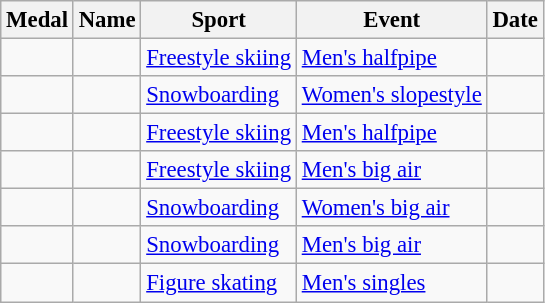<table class="wikitable sortable" style="font-size:95%;">
<tr>
<th>Medal</th>
<th>Name</th>
<th>Sport</th>
<th>Event</th>
<th>Date</th>
</tr>
<tr>
<td></td>
<td></td>
<td><a href='#'>Freestyle skiing</a></td>
<td><a href='#'>Men's halfpipe</a></td>
<td></td>
</tr>
<tr>
<td></td>
<td></td>
<td><a href='#'>Snowboarding</a></td>
<td><a href='#'>Women's slopestyle</a></td>
<td></td>
</tr>
<tr>
<td></td>
<td></td>
<td><a href='#'>Freestyle skiing</a></td>
<td><a href='#'>Men's halfpipe</a></td>
<td></td>
</tr>
<tr>
<td></td>
<td></td>
<td><a href='#'>Freestyle skiing</a></td>
<td><a href='#'>Men's big air</a></td>
<td></td>
</tr>
<tr>
<td></td>
<td></td>
<td><a href='#'>Snowboarding</a></td>
<td><a href='#'>Women's big air</a></td>
<td></td>
</tr>
<tr>
<td></td>
<td></td>
<td><a href='#'>Snowboarding</a></td>
<td><a href='#'>Men's big air</a></td>
<td></td>
</tr>
<tr>
<td></td>
<td></td>
<td><a href='#'>Figure skating</a></td>
<td><a href='#'>Men's singles</a></td>
<td></td>
</tr>
</table>
